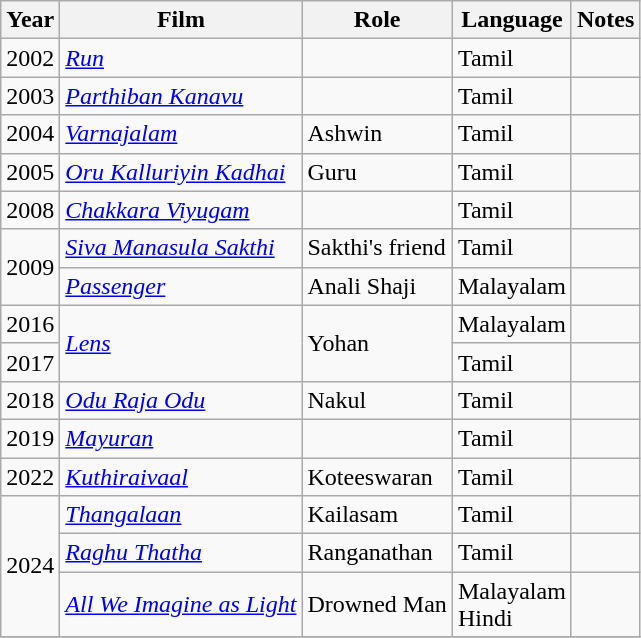<table class="wikitable plainrowheaders sortable" style="margin-right: 0;">
<tr>
<th>Year</th>
<th>Film</th>
<th>Role</th>
<th>Language</th>
<th>Notes</th>
</tr>
<tr>
<td>2002</td>
<td><em><a href='#'>Run</a></em></td>
<td></td>
<td>Tamil</td>
<td></td>
</tr>
<tr>
<td>2003</td>
<td><em><a href='#'>Parthiban Kanavu</a></em></td>
<td></td>
<td>Tamil</td>
<td></td>
</tr>
<tr>
<td>2004</td>
<td><em><a href='#'>Varnajalam</a></em></td>
<td>Ashwin</td>
<td>Tamil</td>
<td></td>
</tr>
<tr>
<td>2005</td>
<td><em><a href='#'>Oru Kalluriyin Kadhai</a></em></td>
<td>Guru</td>
<td>Tamil</td>
<td></td>
</tr>
<tr>
<td>2008</td>
<td><em><a href='#'>Chakkara Viyugam</a></em></td>
<td></td>
<td>Tamil</td>
<td></td>
</tr>
<tr>
<td rowspan="2">2009</td>
<td><em><a href='#'>Siva Manasula Sakthi</a></em></td>
<td>Sakthi's friend</td>
<td>Tamil</td>
<td></td>
</tr>
<tr>
<td><em><a href='#'>Passenger</a></em></td>
<td>Anali Shaji</td>
<td>Malayalam</td>
<td></td>
</tr>
<tr>
<td>2016</td>
<td rowspan="2"><em><a href='#'>Lens</a></em></td>
<td rowspan="2">Yohan</td>
<td>Malayalam</td>
<td></td>
</tr>
<tr>
<td>2017</td>
<td>Tamil</td>
<td></td>
</tr>
<tr>
<td>2018</td>
<td><em><a href='#'>Odu Raja Odu</a></em></td>
<td>Nakul</td>
<td>Tamil</td>
<td></td>
</tr>
<tr>
<td>2019</td>
<td><em><a href='#'>Mayuran</a></em></td>
<td></td>
<td>Tamil</td>
<td></td>
</tr>
<tr>
<td>2022</td>
<td><em><a href='#'>Kuthiraivaal</a></em></td>
<td>Koteeswaran</td>
<td>Tamil</td>
<td></td>
</tr>
<tr>
<td rowspan="3">2024</td>
<td><em><a href='#'>Thangalaan</a></em></td>
<td>Kailasam</td>
<td>Tamil</td>
<td></td>
</tr>
<tr>
<td><em><a href='#'>Raghu Thatha</a></em></td>
<td>Ranganathan</td>
<td>Tamil</td>
<td></td>
</tr>
<tr>
<td><em><a href='#'>All We Imagine as Light</a></em></td>
<td>Drowned Man</td>
<td>Malayalam<br>Hindi</td>
<td></td>
</tr>
<tr>
</tr>
</table>
